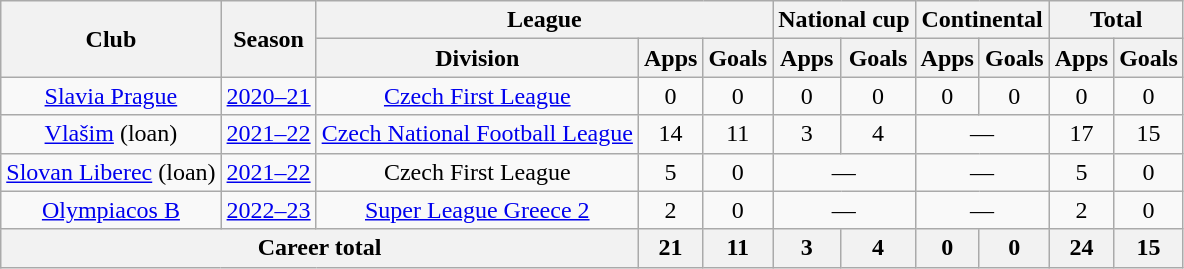<table class="wikitable" style="text-align:center">
<tr>
<th rowspan="2">Club</th>
<th rowspan="2">Season</th>
<th colspan="3">League</th>
<th colspan="2">National cup</th>
<th colspan="2">Continental</th>
<th colspan="2">Total</th>
</tr>
<tr>
<th>Division</th>
<th>Apps</th>
<th>Goals</th>
<th>Apps</th>
<th>Goals</th>
<th>Apps</th>
<th>Goals</th>
<th>Apps</th>
<th>Goals</th>
</tr>
<tr>
<td><a href='#'>Slavia Prague</a></td>
<td><a href='#'>2020–21</a></td>
<td><a href='#'>Czech First League</a></td>
<td>0</td>
<td>0</td>
<td>0</td>
<td>0</td>
<td>0</td>
<td>0</td>
<td>0</td>
<td>0</td>
</tr>
<tr>
<td><a href='#'>Vlašim</a> (loan)</td>
<td><a href='#'>2021–22</a></td>
<td><a href='#'>Czech National Football League</a></td>
<td>14</td>
<td>11</td>
<td>3</td>
<td>4</td>
<td colspan="2">—</td>
<td>17</td>
<td>15</td>
</tr>
<tr>
<td><a href='#'>Slovan Liberec</a> (loan)</td>
<td><a href='#'>2021–22</a></td>
<td>Czech First League</td>
<td>5</td>
<td>0</td>
<td colspan="2">—</td>
<td colspan="2">—</td>
<td>5</td>
<td>0</td>
</tr>
<tr>
<td><a href='#'>Olympiacos B</a></td>
<td><a href='#'>2022–23</a></td>
<td><a href='#'>Super League Greece 2</a></td>
<td>2</td>
<td>0</td>
<td colspan="2">—</td>
<td colspan="2">—</td>
<td>2</td>
<td>0</td>
</tr>
<tr>
<th colspan="3">Career total</th>
<th>21</th>
<th>11</th>
<th>3</th>
<th>4</th>
<th>0</th>
<th>0</th>
<th>24</th>
<th>15</th>
</tr>
</table>
